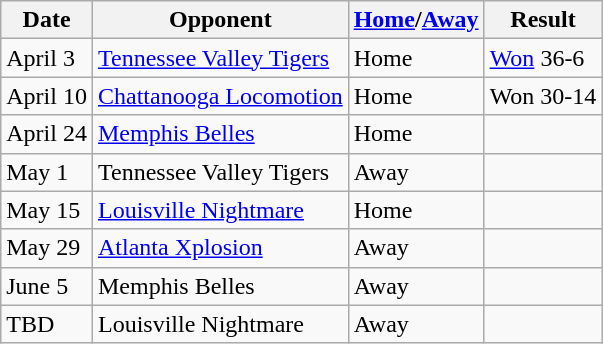<table class="wikitable">
<tr>
<th>Date</th>
<th>Opponent</th>
<th><a href='#'>Home</a>/<a href='#'>Away</a></th>
<th>Result</th>
</tr>
<tr>
<td>April 3</td>
<td><a href='#'>Tennessee Valley Tigers</a></td>
<td>Home</td>
<td><a href='#'>Won</a> 36-6</td>
</tr>
<tr>
<td>April 10</td>
<td><a href='#'>Chattanooga Locomotion</a></td>
<td>Home</td>
<td>Won 30-14</td>
</tr>
<tr>
<td>April 24</td>
<td><a href='#'>Memphis Belles</a></td>
<td>Home</td>
<td></td>
</tr>
<tr>
<td>May 1</td>
<td>Tennessee Valley Tigers</td>
<td>Away</td>
<td></td>
</tr>
<tr>
<td>May 15</td>
<td><a href='#'>Louisville Nightmare</a></td>
<td>Home</td>
<td></td>
</tr>
<tr>
<td>May 29</td>
<td><a href='#'>Atlanta Xplosion</a></td>
<td>Away</td>
<td></td>
</tr>
<tr>
<td>June 5</td>
<td>Memphis Belles</td>
<td>Away</td>
<td></td>
</tr>
<tr>
<td>TBD</td>
<td>Louisville Nightmare</td>
<td>Away</td>
<td></td>
</tr>
</table>
